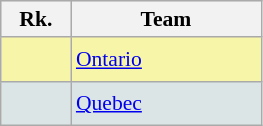<table class="wikitable" style="border:1px solid #AAAAAA;font-size:90%">
<tr bgcolor="#E4E4E4">
<th style="border-bottom:1px solid #AAAAAA" width=40>Rk.</th>
<th style="border-bottom:1px solid #AAAAAA" width=120>Team</th>
</tr>
<tr bgcolor="#F7F6A8">
<td align="center" style="height:23px"></td>
<td> <a href='#'>Ontario</a></td>
</tr>
<tr bgcolor="#DCE5E5">
<td align="center" style="height:23px"></td>
<td> <a href='#'>Quebec</a></td>
</tr>
</table>
